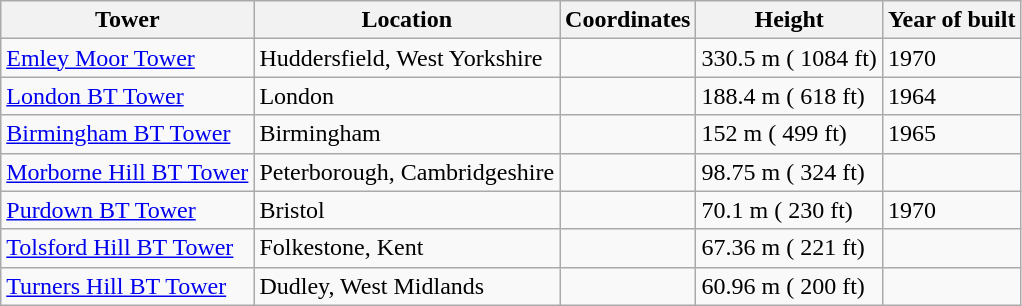<table class="wikitable sortable">
<tr>
<th>Tower</th>
<th>Location</th>
<th>Coordinates</th>
<th>Height</th>
<th>Year of built</th>
</tr>
<tr>
<td><a href='#'>Emley Moor Tower</a> </td>
<td>Huddersfield, West Yorkshire</td>
<td></td>
<td>330.5 m ( 1084 ft)</td>
<td>1970</td>
</tr>
<tr>
<td><a href='#'>London BT Tower</a></td>
<td>London</td>
<td></td>
<td>188.4 m ( 618 ft)</td>
<td>1964</td>
</tr>
<tr>
<td><a href='#'>Birmingham BT Tower</a></td>
<td>Birmingham</td>
<td></td>
<td>152 m ( 499 ft)</td>
<td>1965</td>
</tr>
<tr>
<td><a href='#'>Morborne Hill BT Tower</a></td>
<td>Peterborough, Cambridgeshire</td>
<td></td>
<td>98.75 m ( 324 ft)</td>
<td></td>
</tr>
<tr>
<td><a href='#'>Purdown BT Tower</a></td>
<td>Bristol</td>
<td></td>
<td>70.1 m ( 230 ft)</td>
<td>1970</td>
</tr>
<tr>
<td><a href='#'>Tolsford Hill BT Tower</a></td>
<td>Folkestone, Kent</td>
<td></td>
<td>67.36 m ( 221 ft)</td>
<td></td>
</tr>
<tr>
<td><a href='#'>Turners Hill BT Tower</a></td>
<td>Dudley, West Midlands</td>
<td></td>
<td>60.96 m ( 200 ft)</td>
<td></td>
</tr>
</table>
